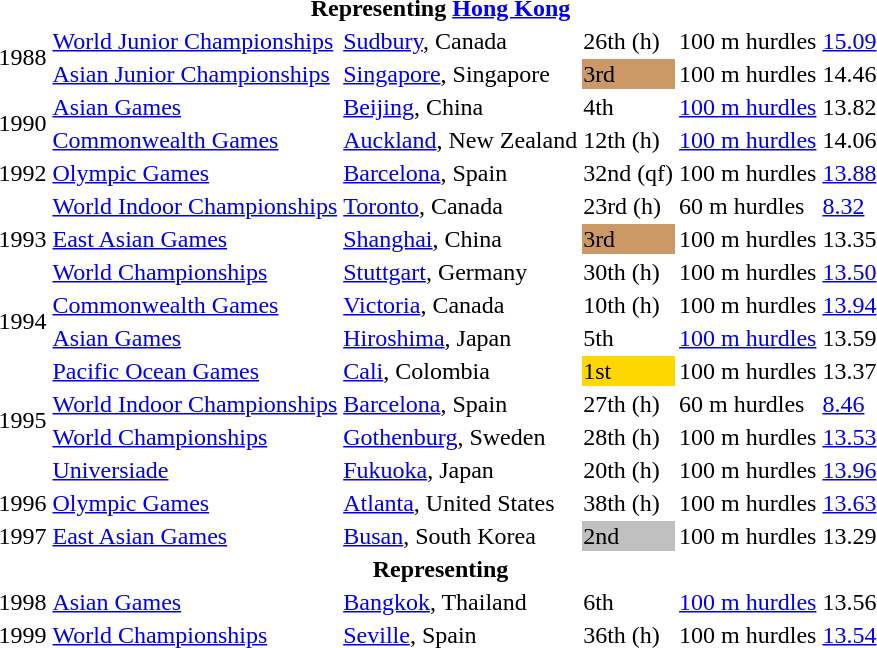<table>
<tr>
<td colspan=7 align=center><strong>Representing  <a href='#'>Hong Kong</a></strong></td>
</tr>
<tr>
<td rowspan=2>1988</td>
<td><a href='#'>World Junior Championships</a></td>
<td><a href='#'>Sudbury</a>, Canada</td>
<td>26th (h)</td>
<td>100 m hurdles</td>
<td><a href='#'>15.09</a></td>
<td></td>
</tr>
<tr>
<td><a href='#'>Asian Junior Championships</a></td>
<td><a href='#'>Singapore</a>, Singapore</td>
<td bgcolor=cc9966>3rd</td>
<td>100 m hurdles</td>
<td>14.46</td>
<td></td>
</tr>
<tr>
<td rowspan=2>1990</td>
<td><a href='#'>Asian Games</a></td>
<td><a href='#'>Beijing</a>, China</td>
<td>4th</td>
<td><a href='#'>100 m hurdles</a></td>
<td>13.82</td>
<td></td>
</tr>
<tr>
<td><a href='#'>Commonwealth Games</a></td>
<td><a href='#'>Auckland</a>, New Zealand</td>
<td>12th (h)</td>
<td><a href='#'>100 m hurdles</a></td>
<td>14.06</td>
<td></td>
</tr>
<tr>
<td rowspan=>1992</td>
<td><a href='#'>Olympic Games</a></td>
<td><a href='#'>Barcelona</a>, Spain</td>
<td>32nd (qf)</td>
<td>100 m hurdles</td>
<td><a href='#'>13.88</a></td>
<td></td>
</tr>
<tr>
<td rowspan=3>1993</td>
<td><a href='#'>World Indoor Championships</a></td>
<td><a href='#'>Toronto</a>, Canada</td>
<td>23rd (h)</td>
<td>60 m hurdles</td>
<td><a href='#'>8.32</a></td>
<td></td>
</tr>
<tr>
<td><a href='#'>East Asian Games</a></td>
<td><a href='#'>Shanghai</a>, China</td>
<td bgcolor=cc9966>3rd</td>
<td>100 m hurdles</td>
<td>13.35</td>
<td></td>
</tr>
<tr>
<td><a href='#'>World Championships</a></td>
<td><a href='#'>Stuttgart</a>, Germany</td>
<td>30th (h)</td>
<td>100 m hurdles</td>
<td><a href='#'>13.50</a></td>
<td></td>
</tr>
<tr>
<td rowspan=2>1994</td>
<td><a href='#'>Commonwealth Games</a></td>
<td><a href='#'>Victoria</a>, Canada</td>
<td>10th (h)</td>
<td>100 m hurdles</td>
<td><a href='#'>13.94</a></td>
<td></td>
</tr>
<tr>
<td><a href='#'>Asian Games</a></td>
<td><a href='#'>Hiroshima</a>, Japan</td>
<td>5th</td>
<td><a href='#'>100 m hurdles</a></td>
<td>13.59</td>
<td></td>
</tr>
<tr>
<td rowspan=4>1995</td>
<td><a href='#'>Pacific Ocean Games</a></td>
<td><a href='#'>Cali</a>, Colombia</td>
<td bgcolor=gold>1st</td>
<td>100 m hurdles</td>
<td>13.37</td>
<td></td>
</tr>
<tr>
<td><a href='#'>World Indoor Championships</a></td>
<td><a href='#'>Barcelona</a>, Spain</td>
<td>27th (h)</td>
<td>60 m hurdles</td>
<td><a href='#'>8.46</a></td>
<td></td>
</tr>
<tr>
<td><a href='#'>World Championships</a></td>
<td><a href='#'>Gothenburg</a>, Sweden</td>
<td>28th (h)</td>
<td>100 m hurdles</td>
<td><a href='#'>13.53</a></td>
<td></td>
</tr>
<tr>
<td><a href='#'>Universiade</a></td>
<td><a href='#'>Fukuoka</a>, Japan</td>
<td>20th (h)</td>
<td>100 m hurdles</td>
<td><a href='#'>13.96</a></td>
<td></td>
</tr>
<tr>
<td>1996</td>
<td><a href='#'>Olympic Games</a></td>
<td><a href='#'>Atlanta</a>, United States</td>
<td>38th (h)</td>
<td>100 m hurdles</td>
<td><a href='#'>13.63</a></td>
<td></td>
</tr>
<tr>
<td>1997</td>
<td><a href='#'>East Asian Games</a></td>
<td><a href='#'>Busan</a>, South Korea</td>
<td bgcolor=silver>2nd</td>
<td>100 m hurdles</td>
<td>13.29</td>
<td></td>
</tr>
<tr>
<td colspan=7 align=center><strong>Representing </strong></td>
</tr>
<tr>
<td>1998</td>
<td><a href='#'>Asian Games</a></td>
<td><a href='#'>Bangkok</a>, Thailand</td>
<td>6th</td>
<td><a href='#'>100 m hurdles</a></td>
<td>13.56</td>
<td></td>
</tr>
<tr>
<td>1999</td>
<td><a href='#'>World Championships</a></td>
<td><a href='#'>Seville</a>, Spain</td>
<td>36th (h)</td>
<td>100 m hurdles</td>
<td><a href='#'>13.54</a></td>
<td></td>
</tr>
</table>
